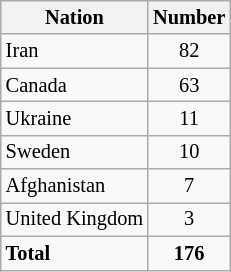<table class="sortable wikitable" style="margin:0 0 0.5em 1em; float:right; font-size:85%;">
<tr>
<th>Nation</th>
<th data-sort-type="number">Number</th>
</tr>
<tr>
<td>Iran</td>
<td style="text-align:center;">82</td>
</tr>
<tr>
<td>Canada</td>
<td style="text-align:center;">63</td>
</tr>
<tr>
<td>Ukraine</td>
<td style="text-align:center;">11</td>
</tr>
<tr>
<td>Sweden</td>
<td style="text-align:center;">10</td>
</tr>
<tr>
<td>Afghanistan</td>
<td style="text-align:center;">7</td>
</tr>
<tr>
<td>United Kingdom</td>
<td style="text-align:center;">3</td>
</tr>
<tr class="sortbottom">
<td><strong>Total</strong></td>
<td style="text-align:center;"><strong>176</strong></td>
</tr>
</table>
